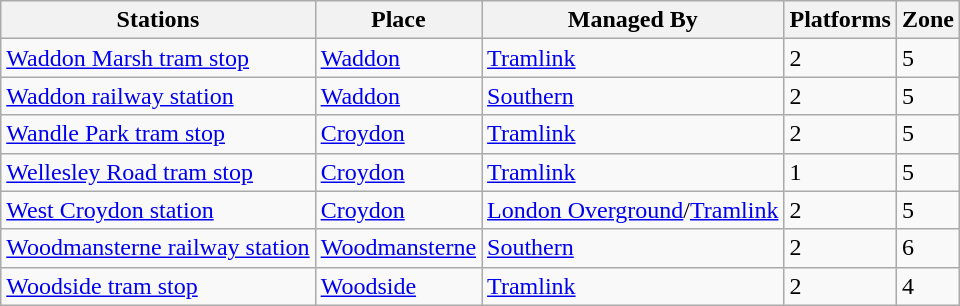<table class="wikitable">
<tr>
<th>Stations</th>
<th>Place</th>
<th>Managed By</th>
<th>Platforms</th>
<th>Zone</th>
</tr>
<tr>
<td><a href='#'>Waddon Marsh tram stop</a></td>
<td><a href='#'>Waddon</a></td>
<td><a href='#'>Tramlink</a></td>
<td>2</td>
<td>5</td>
</tr>
<tr>
<td><a href='#'>Waddon railway station</a></td>
<td><a href='#'>Waddon</a></td>
<td><a href='#'>Southern</a></td>
<td>2</td>
<td>5</td>
</tr>
<tr>
<td><a href='#'>Wandle Park tram stop</a></td>
<td><a href='#'>Croydon</a></td>
<td><a href='#'>Tramlink</a></td>
<td>2</td>
<td>5</td>
</tr>
<tr>
<td><a href='#'>Wellesley Road tram stop</a></td>
<td><a href='#'>Croydon</a></td>
<td><a href='#'>Tramlink</a></td>
<td>1</td>
<td>5</td>
</tr>
<tr>
<td><a href='#'>West Croydon station</a></td>
<td><a href='#'>Croydon</a></td>
<td><a href='#'>London Overground</a>/<a href='#'>Tramlink</a></td>
<td>2</td>
<td>5</td>
</tr>
<tr>
<td><a href='#'>Woodmansterne railway station</a></td>
<td><a href='#'>Woodmansterne</a></td>
<td><a href='#'>Southern</a></td>
<td>2</td>
<td>6</td>
</tr>
<tr>
<td><a href='#'>Woodside tram stop</a></td>
<td><a href='#'>Woodside</a></td>
<td><a href='#'>Tramlink</a></td>
<td>2</td>
<td>4</td>
</tr>
</table>
